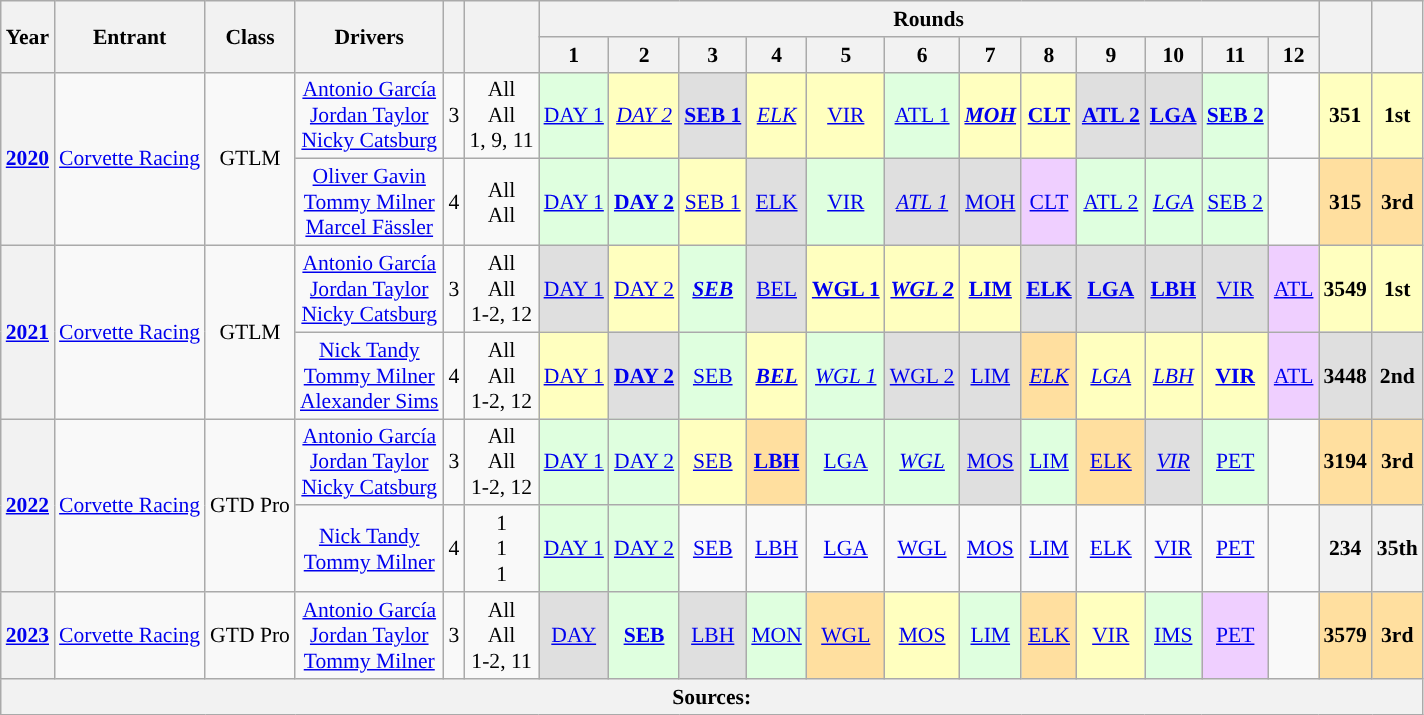<table class = "wikitable" style="text-align:center; font-size:90%">
<tr>
<th rowspan="2">Year</th>
<th rowspan="2">Entrant</th>
<th rowspan="2">Class</th>
<th rowspan="2">Drivers</th>
<th rowspan="2"></th>
<th rowspan="2"></th>
<th colspan="12">Rounds</th>
<th rowspan="2" scope="col"></th>
<th rowspan="2" scope="col"></th>
</tr>
<tr>
<th scope="col">1</th>
<th scope="col">2</th>
<th scope="col">3</th>
<th scope="col">4</th>
<th scope="col">5</th>
<th scope="col">6</th>
<th scope="col">7</th>
<th scope="col">8</th>
<th scope="col">9</th>
<th scope="col">10</th>
<th scope="col">11</th>
<th scope="col">12</th>
</tr>
<tr>
<th rowspan="2"><a href='#'>2020</a></th>
<td rowspan="2"> <a href='#'>Corvette Racing</a></td>
<td rowspan="2">GTLM</td>
<td> <a href='#'>Antonio García</a><br> <a href='#'>Jordan Taylor</a><br> <a href='#'>Nicky Catsburg</a></td>
<td>3</td>
<td>All<br>All<br>1, 9, 11</td>
<td style="background:#dfffdf;"><a href='#'>DAY 1</a><br></td>
<td style="background:#ffffbf;"><em><a href='#'>DAY 2</a><br></em></td>
<td style="background:#dfdfdf;"><strong><a href='#'>SEB 1</a><br></strong></td>
<td style="background:#ffffbf;"><em><a href='#'>ELK</a><br></em></td>
<td style="background:#ffffbf;"><a href='#'>VIR</a><br></td>
<td style="background:#dfffdf;"><a href='#'>ATL 1</a><br></td>
<td style="background:#ffffbf;"><strong><em><a href='#'>MOH</a><br></em></strong></td>
<td style="background:#ffffbf;"><strong><a href='#'>CLT</a><br></strong></td>
<td style="background:#dfdfdf;"><strong><a href='#'>ATL 2</a><br></strong></td>
<td style="background:#dfdfdf;"><strong><a href='#'>LGA</a><br></strong></td>
<td style="background:#dfffdf;"><strong><a href='#'>SEB 2</a><br></strong></td>
<td></td>
<th style="background:#ffffbf;">351</th>
<th style="background:#ffffbf;">1st</th>
</tr>
<tr>
<td> <a href='#'>Oliver Gavin</a><br> <a href='#'>Tommy Milner</a><br> <a href='#'>Marcel Fässler</a></td>
<td>4</td>
<td>All<br>All<br></td>
<td style="background:#dfffdf;"><a href='#'>DAY 1</a><br></td>
<td style="background:#dfffdf;"><strong><a href='#'>DAY 2</a><br></strong></td>
<td style="background:#ffffbf;"><a href='#'>SEB 1</a><br></td>
<td style="background:#dfdfdf;"><a href='#'>ELK</a><br></td>
<td style="background:#dfffdf;"><a href='#'>VIR</a><br></td>
<td style="background:#dfdfdf;"><em><a href='#'>ATL 1</a><br></em></td>
<td style="background:#dfdfdf;"><a href='#'>MOH</a><br></td>
<td style="background:#efcfff;"><a href='#'>CLT</a><br></td>
<td style="background:#dfffdf;"><a href='#'>ATL 2</a><br></td>
<td style="background:#dfffdf;"><em><a href='#'>LGA</a><br></em></td>
<td style="background:#dfffdf;"><a href='#'>SEB 2</a><br></td>
<td></td>
<th style="background:#FFDF9F;”">315</th>
<th style="background:#FFDF9F;”">3rd</th>
</tr>
<tr>
<th rowspan="2"><a href='#'>2021</a></th>
<td rowspan="2"> <a href='#'>Corvette Racing</a></td>
<td rowspan="2">GTLM</td>
<td> <a href='#'>Antonio García</a><br> <a href='#'>Jordan Taylor</a><br> <a href='#'>Nicky Catsburg</a></td>
<td>3</td>
<td>All<br>All<br>1-2, 12</td>
<td style="background:#dfdfdf;"><a href='#'>DAY 1</a><br></td>
<td style="background:#ffffbf;"><a href='#'>DAY 2</a><br></td>
<td style="background:#dfffdf;"><strong><em><a href='#'>SEB</a><br></em></strong></td>
<td style="background:#dfdfdf;"><a href='#'>BEL</a><br></td>
<td style="background:#ffffbf;"><strong><a href='#'>WGL 1</a><br></strong></td>
<td style="background:#ffffbf;"><strong><em><a href='#'>WGL 2</a><br></em></strong></td>
<td style="background:#ffffbf;"><strong><a href='#'>LIM</a><br></strong></td>
<td style="background:#dfdfdf;"><strong><a href='#'>ELK</a><br></strong></td>
<td style="background:#dfdfdf;"><strong><a href='#'>LGA</a><br></strong></td>
<td style="background:#dfdfdf;"><strong><a href='#'>LBH</a><br></strong></td>
<td style="background:#dfdfdf;"><a href='#'>VIR</a><br></td>
<td style="background:#efcfff;"><a href='#'>ATL</a><br></td>
<th style="background:#ffffbf;">3549</th>
<th style="background:#ffffbf;">1st</th>
</tr>
<tr>
<td> <a href='#'>Nick Tandy</a><br> <a href='#'>Tommy Milner</a><br> <a href='#'>Alexander Sims</a></td>
<td>4</td>
<td>All<br>All<br>1-2, 12</td>
<td style="background:#ffffbf;"><a href='#'>DAY 1</a><br></td>
<td style="background:#dfdfdf;"><strong><a href='#'>DAY 2</a><br></strong></td>
<td style="background:#dfffdf;"><a href='#'>SEB</a><br></td>
<td style="background:#ffffbf;"><strong><em><a href='#'>BEL</a><br></em></strong></td>
<td style="background:#dfffdf;"><em><a href='#'>WGL 1</a><br></em></td>
<td style="background:#dfdfdf;"><a href='#'>WGL 2</a><br></td>
<td style="background:#dfdfdf;"><a href='#'>LIM</a><br></td>
<td style="background:#FFDF9F;"><em><a href='#'>ELK</a><br></em></td>
<td style="background:#ffffbf;"><em><a href='#'>LGA</a><br></em></td>
<td style="background:#ffffbf;"><em><a href='#'>LBH</a><br></em></td>
<td style="background:#ffffbf;"><strong><a href='#'>VIR</a><br></strong></td>
<td style="background:#efcfff;"><a href='#'>ATL</a><br></td>
<th style="background:#dfdfdf;">3448</th>
<th style="background:#dfdfdf;">2nd</th>
</tr>
<tr>
<th rowspan="2"><a href='#'>2022</a></th>
<td rowspan="2"> <a href='#'>Corvette Racing</a></td>
<td rowspan="2">GTD Pro</td>
<td> <a href='#'>Antonio García</a><br> <a href='#'>Jordan Taylor</a><br> <a href='#'>Nicky Catsburg</a></td>
<td>3</td>
<td>All<br>All<br>1-2, 12</td>
<td style="background:#dfffdf;"><a href='#'>DAY 1</a><br></td>
<td style="background:#dfffdf;"><a href='#'>DAY 2</a><br></td>
<td style="background:#FFFFBF;"><a href='#'>SEB</a><br></td>
<td style="background:#FFDF9F;"><strong><a href='#'>LBH</a><br></strong></td>
<td style="background:#DFFFDF;"><a href='#'>LGA</a><br></td>
<td style="background:#DFFFDF;"><em><a href='#'>WGL</a><br></em></td>
<td style="background:#DFDFDF;"><a href='#'>MOS</a><br></td>
<td style="background:#DFFFDF;"><a href='#'>LIM</a><br></td>
<td style="background:#FFDF9F;"><a href='#'>ELK</a><br></td>
<td style="background:#DFDFDF;"><em><a href='#'>VIR</a><br></em></td>
<td style="background:#DFFFDF;"><a href='#'>PET</a> <br></td>
<td></td>
<th style="background:#FFDF9F;”">3194</th>
<th style="background:#FFDF9F;”">3rd</th>
</tr>
<tr>
<td> <a href='#'>Nick Tandy</a><br> <a href='#'>Tommy Milner</a><br></td>
<td>4</td>
<td>1<br>1<br>1</td>
<td style="background:#dfffdf;"><a href='#'>DAY 1</a><br></td>
<td style="background:#dfffdf;"><a href='#'>DAY 2</a><br></td>
<td style="background:#;"><a href='#'>SEB</a><br></td>
<td style="background:#;"><a href='#'>LBH</a><br></td>
<td style="background:#;"><a href='#'>LGA</a><br></td>
<td style="background:#;"><a href='#'>WGL</a><br></td>
<td style="background:#;"><a href='#'>MOS</a><br></td>
<td style="background:#;"><a href='#'>LIM</a><br></td>
<td style="background:#;"><a href='#'>ELK</a><br></td>
<td style="background:#;"><a href='#'>VIR</a><br></td>
<td style="background:#;"><a href='#'>PET</a> <br></td>
<td></td>
<th>234</th>
<th>35th</th>
</tr>
<tr>
<th><a href='#'>2023</a></th>
<td> <a href='#'>Corvette Racing</a></td>
<td>GTD Pro</td>
<td> <a href='#'>Antonio García</a><br> <a href='#'>Jordan Taylor</a><br> <a href='#'>Tommy Milner</a></td>
<td>3</td>
<td>All<br>All<br>1-2, 11</td>
<td style="background:#DFDFDF;"><a href='#'>DAY</a><br></td>
<td style="background:#DFFFDF;"><strong><a href='#'>SEB</a><br></strong></td>
<td style="background:#DFDFDF;"><a href='#'>LBH</a><br></td>
<td style="background:#DFFFDF;"><a href='#'>MON</a><br></td>
<td style="background:#FFDF9F;"><a href='#'>WGL</a><br></td>
<td style="background:#FFFFBF;"><a href='#'>MOS</a><br></td>
<td style="background:#DFFFDF;"><a href='#'>LIM</a><br></td>
<td style="background:#FFDF9F;"><a href='#'>ELK</a><br></td>
<td style="background:#FFFFBF;"><a href='#'>VIR</a><br></td>
<td style="background:#DFFFDF;"><a href='#'>IMS</a><br></td>
<td style="background:#efcfff;"><a href='#'>PET</a><br></td>
<td></td>
<th style="background:#FFDF9F;">3579</th>
<th style="background:#FFDF9F;">3rd</th>
</tr>
<tr>
<th colspan="20">Sources:</th>
</tr>
</table>
